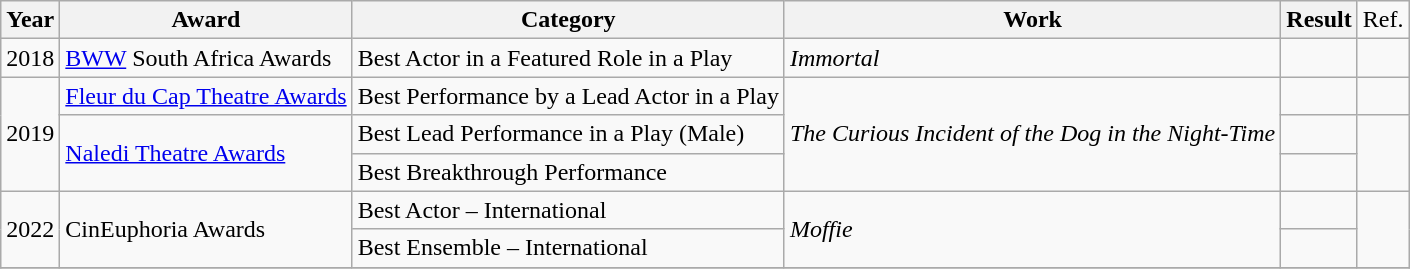<table class="wikitable plainrowheaders">
<tr>
<th>Year</th>
<th>Award</th>
<th>Category</th>
<th>Work</th>
<th>Result</th>
<td>Ref.</td>
</tr>
<tr>
<td>2018</td>
<td><a href='#'>BWW</a> South Africa Awards</td>
<td>Best Actor in a Featured Role in a Play</td>
<td><em>Immortal</em></td>
<td></td>
<td></td>
</tr>
<tr>
<td rowspan="3">2019</td>
<td><a href='#'>Fleur du Cap Theatre Awards</a></td>
<td>Best Performance by a Lead Actor in a Play</td>
<td rowspan="3"><em>The Curious Incident of the Dog in the Night-Time</em></td>
<td></td>
<td></td>
</tr>
<tr>
<td rowspan="2"><a href='#'>Naledi Theatre Awards</a></td>
<td>Best Lead Performance in a Play (Male)</td>
<td></td>
<td rowspan="2"></td>
</tr>
<tr>
<td>Best Breakthrough Performance</td>
<td></td>
</tr>
<tr>
<td rowspan="2">2022</td>
<td rowspan="2">CinEuphoria Awards</td>
<td>Best Actor – International</td>
<td rowspan="2"><em>Moffie</em></td>
<td></td>
<td rowspan="2"></td>
</tr>
<tr>
<td>Best Ensemble – International</td>
<td></td>
</tr>
<tr>
</tr>
</table>
